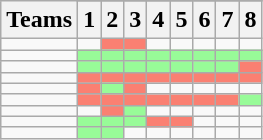<table class=wikitable>
<tr>
<th rowspan=2>Teams</th>
</tr>
<tr>
<th>1</th>
<th>2</th>
<th>3</th>
<th>4</th>
<th>5</th>
<th>6</th>
<th>7</th>
<th>8</th>
</tr>
<tr>
<td><strong></strong></td>
<td></td>
<td bgcolor="salmon"></td>
<td bgcolor="salmon"></td>
<td></td>
<td></td>
<td></td>
<td></td>
<td></td>
</tr>
<tr>
<td><strong></strong></td>
<td bgcolor="#98fb98"></td>
<td bgcolor="#98fb98"></td>
<td bgcolor="#98fb98"></td>
<td bgcolor="#98fb98"></td>
<td bgcolor="#98fb98"></td>
<td bgcolor="#98fb98"></td>
<td bgcolor="#98fb98"></td>
<td bgcolor="#98fb98"></td>
</tr>
<tr>
<td><strong></strong></td>
<td bgcolor="#98fb98"></td>
<td bgcolor="#98fb98"></td>
<td bgcolor="#98fb98"></td>
<td bgcolor="#98fb98"></td>
<td bgcolor="#98fb98"></td>
<td bgcolor="#98fb98"></td>
<td bgcolor="#98fb98"></td>
<td bgcolor="salmon"></td>
</tr>
<tr>
<td><strong></strong></td>
<td bgcolor="salmon"></td>
<td bgcolor="salmon"></td>
<td bgcolor="salmon"></td>
<td bgcolor="salmon"></td>
<td bgcolor="salmon"></td>
<td bgcolor="salmon"></td>
<td bgcolor="salmon"></td>
<td bgcolor="salmon"></td>
</tr>
<tr>
<td><strong></strong></td>
<td bgcolor="salmon"></td>
<td bgcolor="#98fb98"></td>
<td bgcolor="salmon"></td>
<td></td>
<td></td>
<td></td>
<td></td>
<td></td>
</tr>
<tr>
<td><strong></strong></td>
<td bgcolor="salmon"></td>
<td bgcolor="salmon"></td>
<td bgcolor="salmon"></td>
<td bgcolor="salmon"></td>
<td bgcolor="salmon"></td>
<td bgcolor="salmon"></td>
<td bgcolor="salmon"></td>
<td bgcolor="#98fb98"></td>
</tr>
<tr>
<td><strong></strong></td>
<td></td>
<td bgcolor="salmon"></td>
<td bgcolor="#98fb98"></td>
<td></td>
<td></td>
<td></td>
<td></td>
<td></td>
</tr>
<tr>
<td><strong></strong></td>
<td bgcolor="#98fb98"></td>
<td bgcolor="#98fb98"></td>
<td bgcolor="#98fb98"></td>
<td bgcolor="salmon"></td>
<td bgcolor="salmon"></td>
<td></td>
<td></td>
<td></td>
</tr>
<tr>
<td><strong></strong></td>
<td bgcolor="#98fb98"></td>
<td bgcolor="#98fb98"></td>
<td></td>
<td></td>
<td></td>
<td></td>
<td></td>
<td></td>
</tr>
</table>
